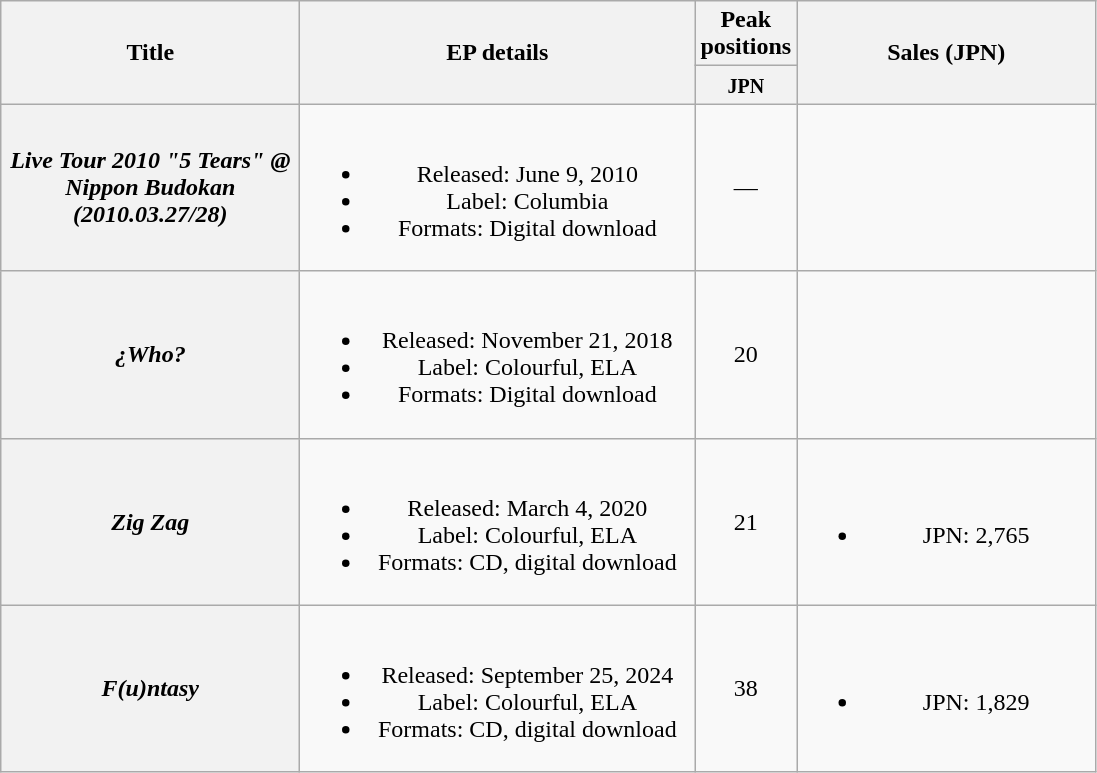<table class="wikitable plainrowheaders" style="text-align:center;">
<tr>
<th scope="col" rowspan="2" style="width:12em;">Title</th>
<th scope="col" rowspan="2" style="width:16em;">EP details</th>
<th scope="col">Peak positions</th>
<th scope="col" style="width:12em;" rowspan="2">Sales (JPN)</th>
</tr>
<tr>
<th scope="col" style="width:2.5em;"><small>JPN</small><br></th>
</tr>
<tr>
<th scope="row"><em>Live Tour 2010 "5 Tears" @ Nippon Budokan (2010.03.27/28)</em></th>
<td><br><ul><li>Released: June 9, 2010</li><li>Label: Columbia</li><li>Formats: Digital download</li></ul></td>
<td>—</td>
<td></td>
</tr>
<tr>
<th scope="row"><em>¿Who?</em></th>
<td><br><ul><li>Released: November 21, 2018</li><li>Label: Colourful, ELA</li><li>Formats: Digital download</li></ul></td>
<td>20</td>
<td></td>
</tr>
<tr>
<th scope="row"><em>Zig Zag</em></th>
<td><br><ul><li>Released: March 4, 2020</li><li>Label: Colourful, ELA</li><li>Formats: CD, digital download</li></ul></td>
<td>21</td>
<td><br><ul><li>JPN: 2,765</li></ul></td>
</tr>
<tr>
<th scope="row"><em>F(u)ntasy</em></th>
<td><br><ul><li>Released: September 25, 2024</li><li>Label: Colourful, ELA</li><li>Formats: CD, digital download</li></ul></td>
<td>38</td>
<td><br><ul><li>JPN: 1,829</li></ul></td>
</tr>
</table>
